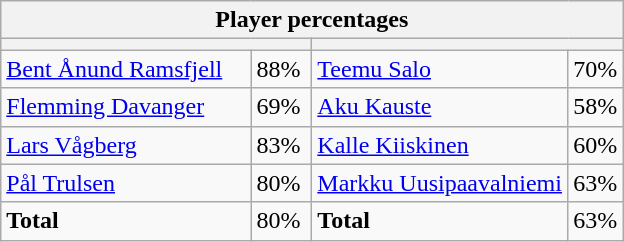<table class="wikitable">
<tr>
<th colspan=4 width=400>Player percentages</th>
</tr>
<tr>
<th colspan=2 width=200></th>
<th colspan=2 width=200></th>
</tr>
<tr>
<td><a href='#'>Bent Ånund Ramsfjell</a></td>
<td>88%</td>
<td><a href='#'>Teemu Salo</a></td>
<td>70%</td>
</tr>
<tr>
<td><a href='#'>Flemming Davanger</a></td>
<td>69%</td>
<td><a href='#'>Aku Kauste</a></td>
<td>58%</td>
</tr>
<tr>
<td><a href='#'>Lars Vågberg</a></td>
<td>83%</td>
<td><a href='#'>Kalle Kiiskinen</a></td>
<td>60%</td>
</tr>
<tr>
<td><a href='#'>Pål Trulsen</a></td>
<td>80%</td>
<td><a href='#'>Markku Uusipaavalniemi</a></td>
<td>63%</td>
</tr>
<tr>
<td><strong>Total</strong></td>
<td>80%</td>
<td><strong>Total</strong></td>
<td>63%</td>
</tr>
</table>
